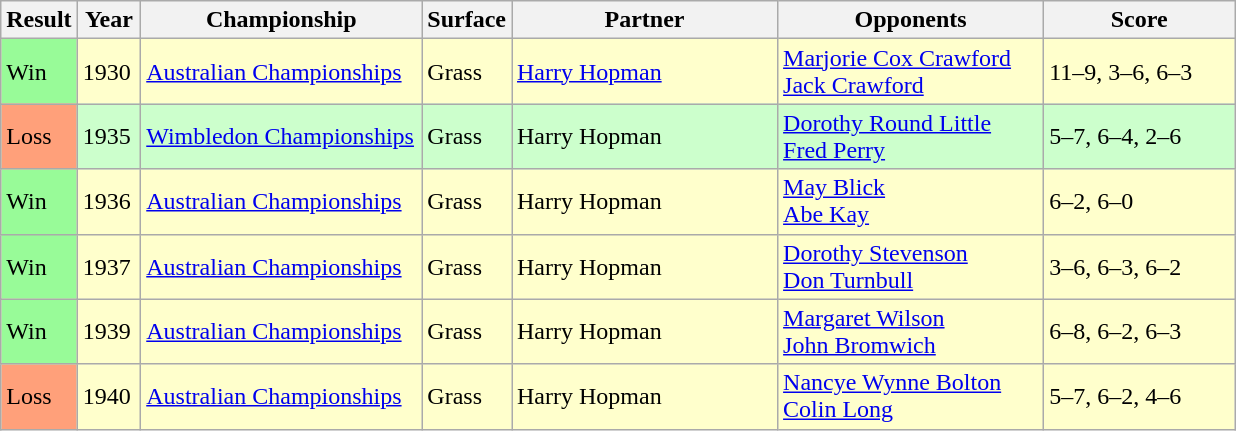<table class="sortable wikitable">
<tr>
<th style="width:40px">Result</th>
<th style="width:35px">Year</th>
<th style="width:180px">Championship</th>
<th style="width:50px">Surface</th>
<th style="width:170px">Partner</th>
<th style="width:170px">Opponents</th>
<th style="width:120px" class="unsortable">Score</th>
</tr>
<tr style="background:#ffc;">
<td style="background:#98fb98;">Win</td>
<td>1930</td>
<td><a href='#'>Australian Championships</a></td>
<td>Grass</td>
<td> <a href='#'>Harry Hopman</a></td>
<td> <a href='#'>Marjorie Cox Crawford</a> <br>  <a href='#'>Jack Crawford</a></td>
<td>11–9, 3–6, 6–3</td>
</tr>
<tr style="background:#cfc;">
<td style="background:#ffa07a;">Loss</td>
<td>1935</td>
<td><a href='#'>Wimbledon Championships</a></td>
<td>Grass</td>
<td> Harry Hopman</td>
<td> <a href='#'>Dorothy Round Little</a> <br>  <a href='#'>Fred Perry</a></td>
<td>5–7, 6–4, 2–6</td>
</tr>
<tr style="background:#ffc;">
<td style="background:#98fb98;">Win</td>
<td>1936</td>
<td><a href='#'>Australian Championships</a></td>
<td>Grass</td>
<td> Harry Hopman</td>
<td> <a href='#'>May Blick</a> <br>  <a href='#'>Abe Kay</a></td>
<td>6–2, 6–0</td>
</tr>
<tr style="background:#ffc;">
<td style="background:#98fb98;">Win</td>
<td>1937</td>
<td><a href='#'>Australian Championships</a></td>
<td>Grass</td>
<td> Harry Hopman</td>
<td> <a href='#'>Dorothy Stevenson</a> <br>  <a href='#'>Don Turnbull</a></td>
<td>3–6, 6–3, 6–2</td>
</tr>
<tr style="background:#ffc;">
<td style="background:#98fb98;">Win</td>
<td>1939</td>
<td><a href='#'>Australian Championships</a></td>
<td>Grass</td>
<td> Harry Hopman</td>
<td> <a href='#'>Margaret Wilson</a> <br>  <a href='#'>John Bromwich</a></td>
<td>6–8, 6–2, 6–3</td>
</tr>
<tr style="background:#ffc;">
<td style="background:#ffa07a;">Loss</td>
<td>1940</td>
<td><a href='#'>Australian Championships</a></td>
<td>Grass</td>
<td> Harry Hopman</td>
<td> <a href='#'>Nancye Wynne Bolton</a> <br>  <a href='#'>Colin Long</a></td>
<td>5–7, 6–2, 4–6</td>
</tr>
</table>
